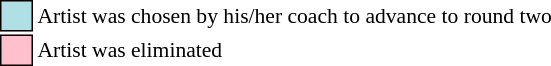<table class="toccolours" style="font-size: 90%; white-space: nowrap">
<tr>
<td style="background:#b0e0e6; border:1px solid black">     </td>
<td>Artist was chosen by his/her coach to advance to round two</td>
</tr>
<tr>
<td style="background:pink; border:1px solid black">     </td>
<td>Artist was eliminated</td>
</tr>
</table>
